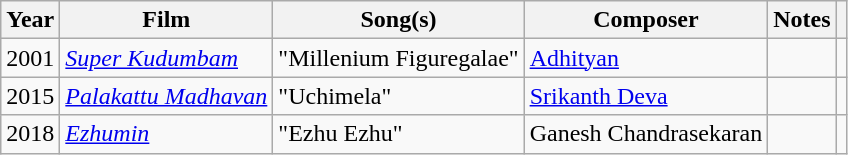<table class="wikitable sortable">
<tr>
<th scope="col">Year</th>
<th scope="col">Film</th>
<th scope="col">Song(s)</th>
<th scope="col">Composer</th>
<th class="unsortable" scope="col">Notes</th>
<th class="unsortable" scope="col"></th>
</tr>
<tr>
<td>2001</td>
<td><em><a href='#'>Super Kudumbam</a></em></td>
<td>"Millenium Figuregalae"</td>
<td><a href='#'>Adhityan</a></td>
<td></td>
<td></td>
</tr>
<tr>
<td>2015</td>
<td><em><a href='#'>Palakattu Madhavan</a></em></td>
<td>"Uchimela"</td>
<td><a href='#'>Srikanth Deva</a></td>
<td></td>
<td></td>
</tr>
<tr>
<td>2018</td>
<td><em><a href='#'>Ezhumin</a></em></td>
<td>"Ezhu Ezhu"</td>
<td>Ganesh Chandrasekaran</td>
<td></td>
<td></td>
</tr>
</table>
